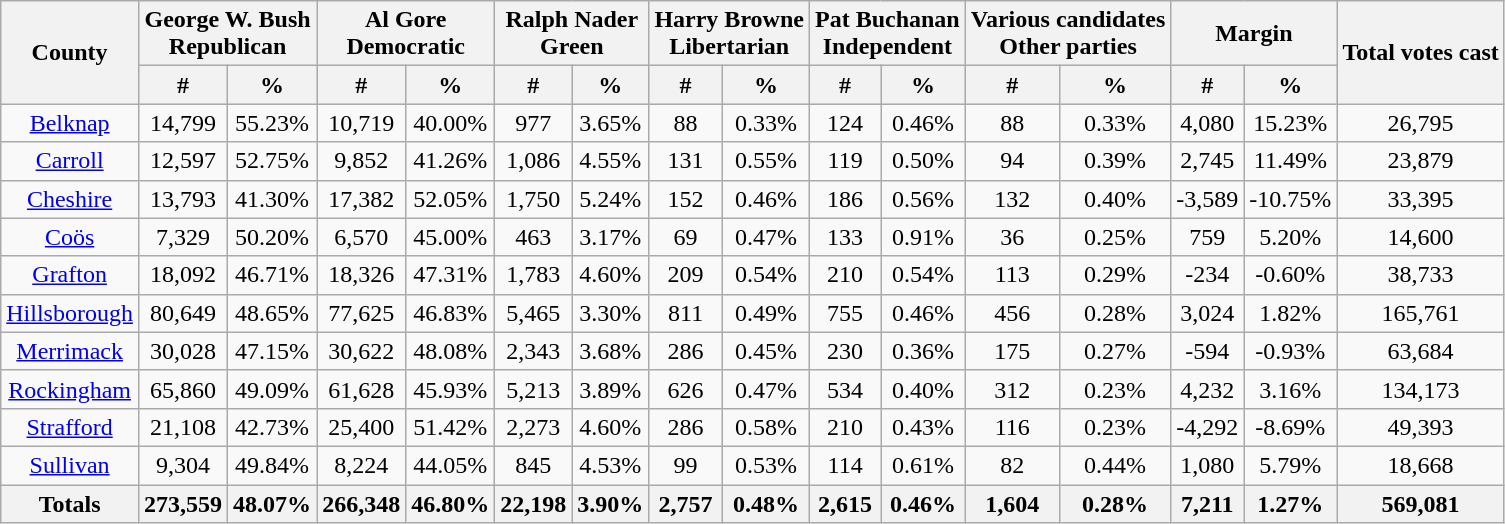<table class="wikitable sortable">
<tr>
<th rowspan="2">County</th>
<th colspan="2">George W. Bush<br>Republican</th>
<th colspan="2">Al Gore<br>Democratic</th>
<th colspan="2">Ralph Nader<br>Green</th>
<th colspan="2">Harry Browne<br>Libertarian</th>
<th colspan="2">Pat Buchanan<br>Independent</th>
<th colspan="2">Various candidates<br>Other parties</th>
<th colspan="2">Margin</th>
<th rowspan="2">Total votes cast</th>
</tr>
<tr bgcolor="lightgrey">
<th data-sort-type="number">#</th>
<th data-sort-type="number">%</th>
<th data-sort-type="number">#</th>
<th data-sort-type="number">%</th>
<th data-sort-type="number">#</th>
<th data-sort-type="number">%</th>
<th data-sort-type="number">#</th>
<th data-sort-type="number">%</th>
<th data-sort-type="number">#</th>
<th data-sort-type="number">%</th>
<th data-sort-type="number">#</th>
<th data-sort-type="number">%</th>
<th data-sort-type="number">#</th>
<th data-sort-type="number">%</th>
</tr>
<tr style="text-align:center;">
<td><a href='#'>Belknap</a></td>
<td>14,799</td>
<td>55.23%</td>
<td>10,719</td>
<td>40.00%</td>
<td>977</td>
<td>3.65%</td>
<td>88</td>
<td>0.33%</td>
<td>124</td>
<td>0.46%</td>
<td>88</td>
<td>0.33%</td>
<td>4,080</td>
<td>15.23%</td>
<td>26,795</td>
</tr>
<tr style="text-align:center;">
<td><a href='#'>Carroll</a></td>
<td>12,597</td>
<td>52.75%</td>
<td>9,852</td>
<td>41.26%</td>
<td>1,086</td>
<td>4.55%</td>
<td>131</td>
<td>0.55%</td>
<td>119</td>
<td>0.50%</td>
<td>94</td>
<td>0.39%</td>
<td>2,745</td>
<td>11.49%</td>
<td>23,879</td>
</tr>
<tr style="text-align:center;">
<td><a href='#'>Cheshire</a></td>
<td>13,793</td>
<td>41.30%</td>
<td>17,382</td>
<td>52.05%</td>
<td>1,750</td>
<td>5.24%</td>
<td>152</td>
<td>0.46%</td>
<td>186</td>
<td>0.56%</td>
<td>132</td>
<td>0.40%</td>
<td>-3,589</td>
<td>-10.75%</td>
<td>33,395</td>
</tr>
<tr style="text-align:center;">
<td><a href='#'>Coös</a></td>
<td>7,329</td>
<td>50.20%</td>
<td>6,570</td>
<td>45.00%</td>
<td>463</td>
<td>3.17%</td>
<td>69</td>
<td>0.47%</td>
<td>133</td>
<td>0.91%</td>
<td>36</td>
<td>0.25%</td>
<td>759</td>
<td>5.20%</td>
<td>14,600</td>
</tr>
<tr style="text-align:center;">
<td><a href='#'>Grafton</a></td>
<td>18,092</td>
<td>46.71%</td>
<td>18,326</td>
<td>47.31%</td>
<td>1,783</td>
<td>4.60%</td>
<td>209</td>
<td>0.54%</td>
<td>210</td>
<td>0.54%</td>
<td>113</td>
<td>0.29%</td>
<td>-234</td>
<td>-0.60%</td>
<td>38,733</td>
</tr>
<tr style="text-align:center;">
<td><a href='#'>Hillsborough</a></td>
<td>80,649</td>
<td>48.65%</td>
<td>77,625</td>
<td>46.83%</td>
<td>5,465</td>
<td>3.30%</td>
<td>811</td>
<td>0.49%</td>
<td>755</td>
<td>0.46%</td>
<td>456</td>
<td>0.28%</td>
<td>3,024</td>
<td>1.82%</td>
<td>165,761</td>
</tr>
<tr style="text-align:center;">
<td><a href='#'>Merrimack</a></td>
<td>30,028</td>
<td>47.15%</td>
<td>30,622</td>
<td>48.08%</td>
<td>2,343</td>
<td>3.68%</td>
<td>286</td>
<td>0.45%</td>
<td>230</td>
<td>0.36%</td>
<td>175</td>
<td>0.27%</td>
<td>-594</td>
<td>-0.93%</td>
<td>63,684</td>
</tr>
<tr style="text-align:center;">
<td><a href='#'>Rockingham</a></td>
<td>65,860</td>
<td>49.09%</td>
<td>61,628</td>
<td>45.93%</td>
<td>5,213</td>
<td>3.89%</td>
<td>626</td>
<td>0.47%</td>
<td>534</td>
<td>0.40%</td>
<td>312</td>
<td>0.23%</td>
<td>4,232</td>
<td>3.16%</td>
<td>134,173</td>
</tr>
<tr style="text-align:center;">
<td><a href='#'>Strafford</a></td>
<td>21,108</td>
<td>42.73%</td>
<td>25,400</td>
<td>51.42%</td>
<td>2,273</td>
<td>4.60%</td>
<td>286</td>
<td>0.58%</td>
<td>210</td>
<td>0.43%</td>
<td>116</td>
<td>0.23%</td>
<td>-4,292</td>
<td>-8.69%</td>
<td>49,393</td>
</tr>
<tr style="text-align:center;">
<td><a href='#'>Sullivan</a></td>
<td>9,304</td>
<td>49.84%</td>
<td>8,224</td>
<td>44.05%</td>
<td>845</td>
<td>4.53%</td>
<td>99</td>
<td>0.53%</td>
<td>114</td>
<td>0.61%</td>
<td>82</td>
<td>0.44%</td>
<td>1,080</td>
<td>5.79%</td>
<td>18,668</td>
</tr>
<tr>
<th>Totals</th>
<th>273,559</th>
<th>48.07%</th>
<th>266,348</th>
<th>46.80%</th>
<th>22,198</th>
<th>3.90%</th>
<th>2,757</th>
<th>0.48%</th>
<th>2,615</th>
<th>0.46%</th>
<th>1,604</th>
<th>0.28%</th>
<th>7,211</th>
<th>1.27%</th>
<th>569,081</th>
</tr>
</table>
